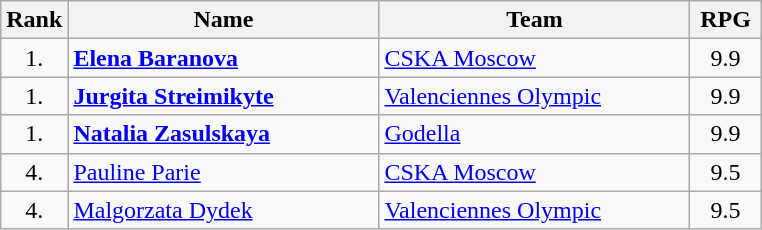<table class="wikitable" style="text-align: center;">
<tr>
<th>Rank</th>
<th width=200>Name</th>
<th width=200>Team</th>
<th width=40>RPG</th>
</tr>
<tr>
<td>1.</td>
<td align="left"> <strong><a href='#'>Elena Baranova</a></strong></td>
<td align="left"> <a href='#'>CSKA Moscow</a></td>
<td>9.9</td>
</tr>
<tr>
<td>1.</td>
<td align="left"> <strong><a href='#'>Jurgita Streimikyte</a></strong></td>
<td align="left"> <a href='#'>Valenciennes Olympic</a></td>
<td>9.9</td>
</tr>
<tr>
<td>1.</td>
<td align="left"> <strong><a href='#'>Natalia Zasulskaya</a></strong></td>
<td align="left"> <a href='#'>Godella</a></td>
<td>9.9</td>
</tr>
<tr>
<td>4.</td>
<td align="left"> <a href='#'>Pauline Parie</a></td>
<td align="left"> <a href='#'>CSKA Moscow</a></td>
<td>9.5</td>
</tr>
<tr>
<td>4.</td>
<td align="left"> <a href='#'>Malgorzata Dydek</a></td>
<td align="left"> <a href='#'>Valenciennes Olympic</a></td>
<td>9.5</td>
</tr>
</table>
